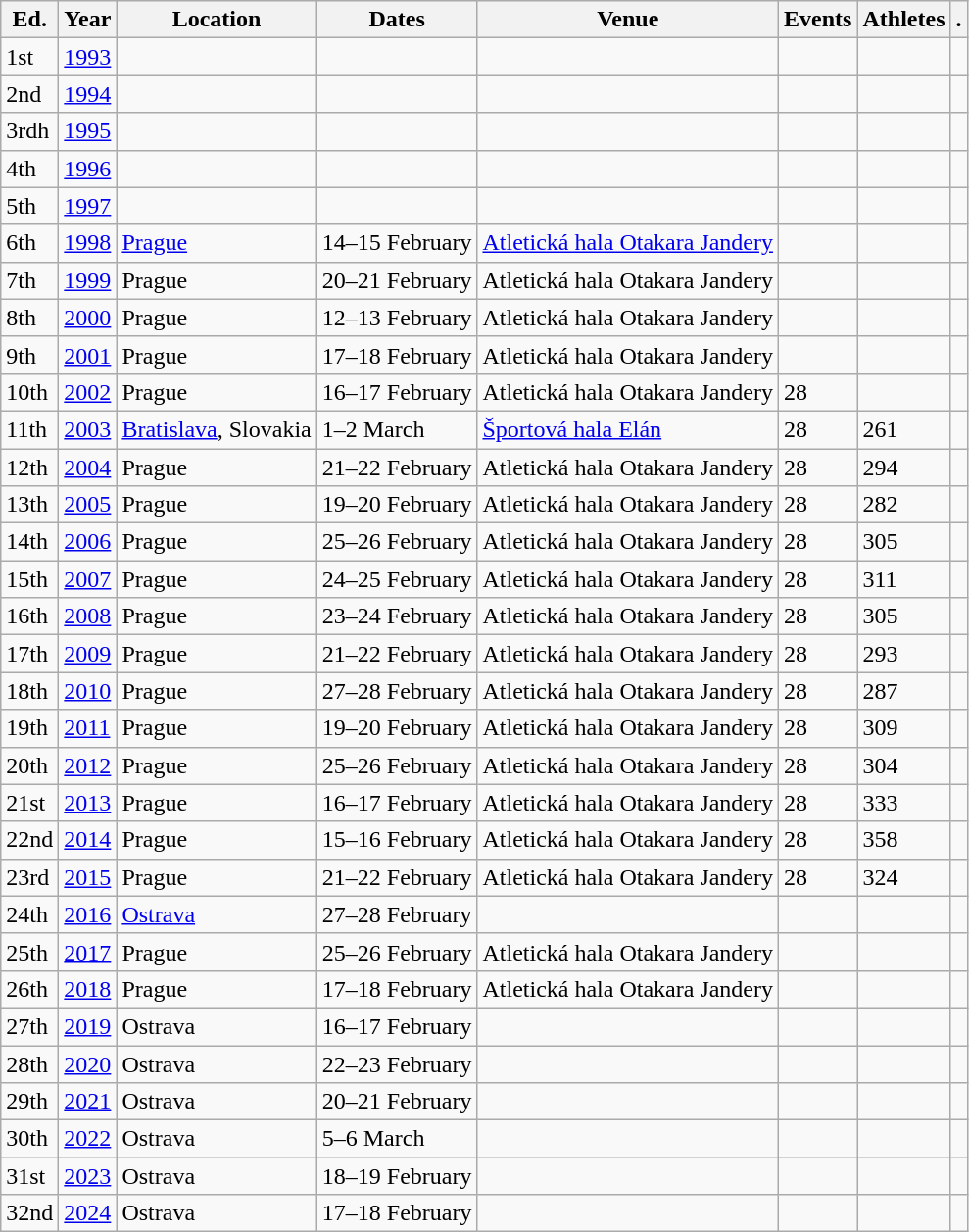<table class="wikitable">
<tr>
<th>Ed.</th>
<th>Year</th>
<th>Location</th>
<th>Dates</th>
<th>Venue</th>
<th>Events</th>
<th>Athletes</th>
<th>.</th>
</tr>
<tr>
<td>1st</td>
<td><a href='#'>1993</a></td>
<td></td>
<td></td>
<td></td>
<td></td>
<td></td>
<td></td>
</tr>
<tr>
<td>2nd</td>
<td><a href='#'>1994</a></td>
<td></td>
<td></td>
<td></td>
<td></td>
<td></td>
<td></td>
</tr>
<tr>
<td>3rdh</td>
<td><a href='#'>1995</a></td>
<td></td>
<td></td>
<td></td>
<td></td>
<td></td>
<td></td>
</tr>
<tr>
<td>4th</td>
<td><a href='#'>1996</a></td>
<td></td>
<td></td>
<td></td>
<td></td>
<td></td>
<td></td>
</tr>
<tr>
<td>5th</td>
<td><a href='#'>1997</a></td>
<td></td>
<td></td>
<td></td>
<td></td>
<td></td>
<td></td>
</tr>
<tr>
<td>6th</td>
<td><a href='#'>1998</a></td>
<td><a href='#'>Prague</a></td>
<td>14–15 February</td>
<td><a href='#'>Atletická hala Otakara Jandery</a></td>
<td></td>
<td></td>
<td></td>
</tr>
<tr>
<td>7th</td>
<td><a href='#'>1999</a></td>
<td>Prague</td>
<td>20–21 February</td>
<td>Atletická hala Otakara Jandery</td>
<td></td>
<td></td>
<td></td>
</tr>
<tr>
<td>8th</td>
<td><a href='#'>2000</a></td>
<td>Prague</td>
<td>12–13 February</td>
<td>Atletická hala Otakara Jandery</td>
<td></td>
<td></td>
<td></td>
</tr>
<tr>
<td>9th</td>
<td><a href='#'>2001</a></td>
<td>Prague</td>
<td>17–18 February</td>
<td>Atletická hala Otakara Jandery</td>
<td></td>
<td></td>
<td></td>
</tr>
<tr>
<td>10th</td>
<td><a href='#'>2002</a></td>
<td>Prague</td>
<td>16–17 February</td>
<td>Atletická hala Otakara Jandery</td>
<td>28</td>
<td></td>
<td></td>
</tr>
<tr>
<td>11th</td>
<td><a href='#'>2003</a></td>
<td><a href='#'>Bratislava</a>, Slovakia</td>
<td>1–2 March</td>
<td><a href='#'>Športová hala Elán</a></td>
<td>28</td>
<td>261</td>
<td></td>
</tr>
<tr>
<td>12th</td>
<td><a href='#'>2004</a></td>
<td>Prague</td>
<td>21–22 February</td>
<td>Atletická hala Otakara Jandery</td>
<td>28</td>
<td>294</td>
<td></td>
</tr>
<tr>
<td>13th</td>
<td><a href='#'>2005</a></td>
<td>Prague</td>
<td>19–20 February</td>
<td>Atletická hala Otakara Jandery</td>
<td>28</td>
<td>282</td>
<td></td>
</tr>
<tr>
<td>14th</td>
<td><a href='#'>2006</a></td>
<td>Prague</td>
<td>25–26 February</td>
<td>Atletická hala Otakara Jandery</td>
<td>28</td>
<td>305</td>
<td></td>
</tr>
<tr>
<td>15th</td>
<td><a href='#'>2007</a></td>
<td>Prague</td>
<td>24–25 February</td>
<td>Atletická hala Otakara Jandery</td>
<td>28</td>
<td>311</td>
<td></td>
</tr>
<tr>
<td>16th</td>
<td><a href='#'>2008</a></td>
<td>Prague</td>
<td>23–24 February</td>
<td>Atletická hala Otakara Jandery</td>
<td>28</td>
<td>305</td>
<td></td>
</tr>
<tr>
<td>17th</td>
<td><a href='#'>2009</a></td>
<td>Prague</td>
<td>21–22 February</td>
<td>Atletická hala Otakara Jandery</td>
<td>28</td>
<td>293</td>
<td></td>
</tr>
<tr>
<td>18th</td>
<td><a href='#'>2010</a></td>
<td>Prague</td>
<td>27–28 February</td>
<td>Atletická hala Otakara Jandery</td>
<td>28</td>
<td>287</td>
<td></td>
</tr>
<tr>
<td>19th</td>
<td><a href='#'>2011</a></td>
<td>Prague</td>
<td>19–20 February</td>
<td>Atletická hala Otakara Jandery</td>
<td>28</td>
<td>309</td>
<td></td>
</tr>
<tr>
<td>20th</td>
<td><a href='#'>2012</a></td>
<td>Prague</td>
<td>25–26 February</td>
<td>Atletická hala Otakara Jandery</td>
<td>28</td>
<td>304</td>
<td></td>
</tr>
<tr>
<td>21st</td>
<td><a href='#'>2013</a></td>
<td>Prague</td>
<td>16–17 February</td>
<td>Atletická hala Otakara Jandery</td>
<td>28</td>
<td>333</td>
<td></td>
</tr>
<tr>
<td>22nd</td>
<td><a href='#'>2014</a></td>
<td>Prague</td>
<td>15–16 February</td>
<td>Atletická hala Otakara Jandery</td>
<td>28</td>
<td>358</td>
<td></td>
</tr>
<tr>
<td>23rd</td>
<td><a href='#'>2015</a></td>
<td>Prague</td>
<td>21–22 February</td>
<td>Atletická hala Otakara Jandery</td>
<td>28</td>
<td>324</td>
<td></td>
</tr>
<tr>
<td>24th</td>
<td><a href='#'>2016</a></td>
<td><a href='#'>Ostrava</a></td>
<td>27–28 February</td>
<td></td>
<td></td>
<td></td>
<td></td>
</tr>
<tr>
<td>25th</td>
<td><a href='#'>2017</a></td>
<td>Prague</td>
<td>25–26 February</td>
<td>Atletická hala Otakara Jandery</td>
<td></td>
<td></td>
<td></td>
</tr>
<tr>
<td>26th</td>
<td><a href='#'>2018</a></td>
<td>Prague</td>
<td>17–18 February</td>
<td>Atletická hala Otakara Jandery</td>
<td></td>
<td></td>
<td></td>
</tr>
<tr>
<td>27th</td>
<td><a href='#'>2019</a></td>
<td>Ostrava</td>
<td>16–17 February</td>
<td></td>
<td></td>
<td></td>
<td></td>
</tr>
<tr>
<td>28th</td>
<td><a href='#'>2020</a></td>
<td>Ostrava</td>
<td>22–23 February</td>
<td></td>
<td></td>
<td></td>
<td></td>
</tr>
<tr>
<td>29th</td>
<td><a href='#'>2021</a></td>
<td>Ostrava</td>
<td>20–21 February</td>
<td></td>
<td></td>
<td></td>
<td></td>
</tr>
<tr>
<td>30th</td>
<td><a href='#'>2022</a></td>
<td>Ostrava</td>
<td>5–6 March</td>
<td></td>
<td></td>
<td></td>
<td></td>
</tr>
<tr>
<td>31st</td>
<td><a href='#'>2023</a></td>
<td>Ostrava</td>
<td>18–19 February</td>
<td></td>
<td></td>
<td></td>
<td></td>
</tr>
<tr>
<td>32nd</td>
<td><a href='#'>2024</a></td>
<td>Ostrava</td>
<td>17–18 February</td>
<td></td>
<td></td>
<td></td>
<td></td>
</tr>
</table>
